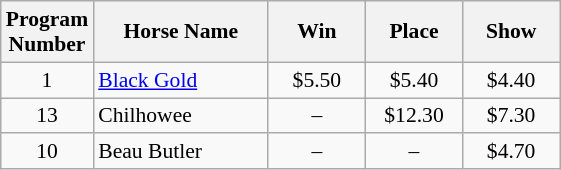<table class="wikitable sortable" style="font-size:90%">
<tr>
<th width="48px">Program<br>Number</th>
<th width="110px">Horse Name<br></th>
<th width="58px">Win<br></th>
<th width="58px">Place<br></th>
<th width="58px">Show</th>
</tr>
<tr>
<td align=center>1</td>
<td><a href='#'>Black Gold</a></td>
<td align=center>$5.50</td>
<td align=center>$5.40</td>
<td align=center>$4.40</td>
</tr>
<tr>
<td align=center>13</td>
<td>Chilhowee</td>
<td align=center>–</td>
<td align=center>$12.30</td>
<td align=center>$7.30</td>
</tr>
<tr>
<td align=center>10</td>
<td>Beau Butler</td>
<td align=center>–</td>
<td align=center>–</td>
<td align=center>$4.70</td>
</tr>
</table>
